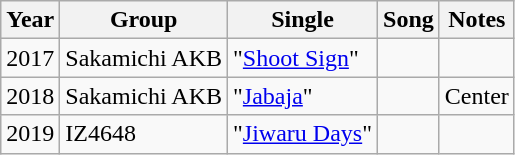<table class="wikitable">
<tr>
<th>Year</th>
<th>Group</th>
<th>Single</th>
<th>Song</th>
<th>Notes</th>
</tr>
<tr>
<td>2017</td>
<td>Sakamichi AKB</td>
<td>"<a href='#'>Shoot Sign</a>"</td>
<td></td>
<td></td>
</tr>
<tr>
<td>2018</td>
<td>Sakamichi AKB</td>
<td>"<a href='#'>Jabaja</a>"</td>
<td></td>
<td>Center</td>
</tr>
<tr>
<td>2019</td>
<td>IZ4648</td>
<td>"<a href='#'>Jiwaru Days</a>"</td>
<td></td>
<td></td>
</tr>
</table>
